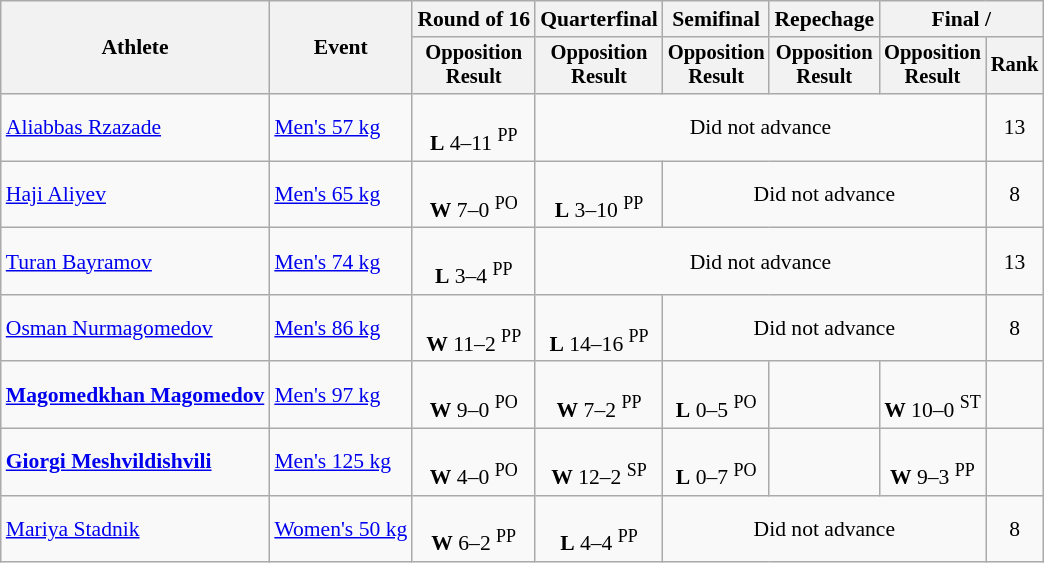<table class="wikitable" style="font-size:90%">
<tr>
<th rowspan=2>Athlete</th>
<th rowspan=2>Event</th>
<th>Round of 16</th>
<th>Quarterfinal</th>
<th>Semifinal</th>
<th>Repechage</th>
<th colspan=2>Final / </th>
</tr>
<tr style="font-size: 95%">
<th>Opposition<br>Result</th>
<th>Opposition<br>Result</th>
<th>Opposition<br>Result</th>
<th>Opposition<br>Result</th>
<th>Opposition<br>Result</th>
<th>Rank</th>
</tr>
<tr align=center>
<td align=left><a href='#'>Aliabbas Rzazade</a></td>
<td align=left><a href='#'>Men's 57 kg</a></td>
<td><br><strong>L</strong> 4–11 <sup>PP</sup></td>
<td colspan=4>Did not advance</td>
<td>13</td>
</tr>
<tr align=center>
<td align=left><a href='#'>Haji Aliyev</a></td>
<td align=left><a href='#'>Men's 65 kg</a></td>
<td><br><strong>W</strong> 7–0 <sup>PO</sup></td>
<td><br><strong>L</strong> 3–10 <sup>PP</sup></td>
<td colspan=3>Did not advance</td>
<td>8</td>
</tr>
<tr align=center>
<td align=left><a href='#'>Turan Bayramov</a></td>
<td align=left><a href='#'>Men's 74 kg</a></td>
<td><br><strong>L</strong> 3–4 <sup>PP</sup></td>
<td colspan=4>Did not advance</td>
<td>13</td>
</tr>
<tr align=center>
<td align=left><a href='#'>Osman Nurmagomedov</a></td>
<td align=left><a href='#'>Men's 86 kg</a></td>
<td><br><strong>W</strong> 11–2 <sup>PP</sup></td>
<td><br><strong>L</strong> 14–16 <sup>PP</sup></td>
<td colspan=3>Did not advance</td>
<td>8</td>
</tr>
<tr align=center>
<td align=left><strong><a href='#'>Magomedkhan Magomedov</a></strong></td>
<td align=left><a href='#'>Men's 97 kg</a></td>
<td><br><strong>W</strong> 9–0 <sup>PO</sup></td>
<td><br><strong>W</strong> 7–2 <sup>PP</sup></td>
<td><br><strong>L</strong> 0–5 <sup>PO</sup></td>
<td></td>
<td><br><strong>W</strong> 10–0 <sup>ST</sup></td>
<td></td>
</tr>
<tr align=center>
<td align=left><strong><a href='#'>Giorgi Meshvildishvili</a></strong></td>
<td align=left><a href='#'>Men's 125 kg</a></td>
<td><br><strong>W</strong> 4–0 <sup>PO</sup></td>
<td><br><strong>W</strong> 12–2 <sup>SP</sup></td>
<td><br><strong>L</strong> 0–7 <sup>PO</sup></td>
<td></td>
<td><br><strong>W</strong> 9–3 <sup>PP</sup></td>
<td></td>
</tr>
<tr align=center>
<td align=left><a href='#'>Mariya Stadnik</a></td>
<td align=left><a href='#'>Women's 50 kg</a></td>
<td><br><strong>W</strong> 6–2 <sup>PP</sup></td>
<td><br><strong>L</strong> 4–4 <sup>PP</sup></td>
<td colspan=3>Did not advance</td>
<td>8</td>
</tr>
</table>
